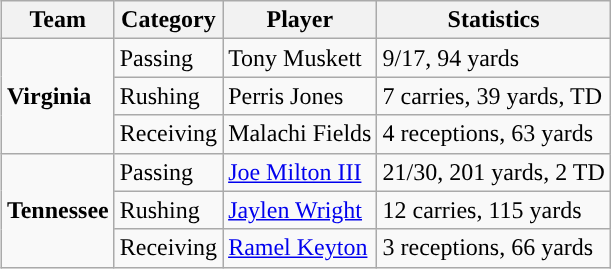<table class="wikitable" style="float: right;">
<tr>
<th>Team</th>
<th>Category</th>
<th>Player</th>
<th>Statistics</th>
</tr>
<tr>
<td rowspan=3><strong>Virginia</strong></td>
<td>Passing</td>
<td>Tony Muskett</td>
<td>9/17, 94 yards</td>
</tr>
<tr>
<td>Rushing</td>
<td>Perris Jones</td>
<td>7 carries, 39 yards, TD</td>
</tr>
<tr>
<td>Receiving</td>
<td>Malachi Fields</td>
<td>4 receptions, 63 yards</td>
</tr>
<tr>
<td rowspan=3><strong>Tennessee</strong></td>
<td>Passing</td>
<td><a href='#'>Joe Milton III</a></td>
<td>21/30, 201 yards, 2 TD</td>
</tr>
<tr>
<td>Rushing</td>
<td><a href='#'>Jaylen Wright</a></td>
<td>12 carries, 115 yards</td>
</tr>
<tr>
<td>Receiving</td>
<td><a href='#'>Ramel Keyton</a></td>
<td>3 receptions, 66 yards</td>
</tr>
</table>
